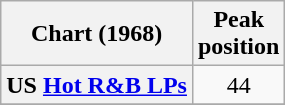<table class="wikitable plainrowheaders">
<tr>
<th>Chart (1968)</th>
<th>Peak <br> position</th>
</tr>
<tr>
<th scope="row">US <a href='#'>Hot R&B LPs</a></th>
<td style="text-align:center;">44</td>
</tr>
<tr>
</tr>
</table>
